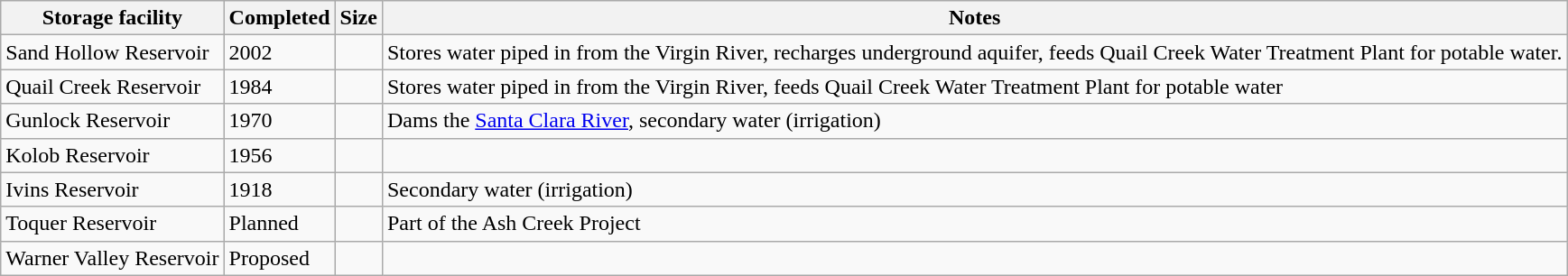<table class=wikitable>
<tr>
<th>Storage facility</th>
<th>Completed</th>
<th>Size</th>
<th>Notes</th>
</tr>
<tr>
<td>Sand Hollow Reservoir</td>
<td>2002</td>
<td></td>
<td>Stores water piped in from the Virgin River, recharges  underground aquifer, feeds Quail Creek Water Treatment Plant for potable water.</td>
</tr>
<tr>
<td>Quail Creek Reservoir</td>
<td>1984</td>
<td></td>
<td>Stores water piped in from the Virgin River, feeds Quail Creek Water Treatment Plant for potable water</td>
</tr>
<tr>
<td>Gunlock Reservoir</td>
<td>1970</td>
<td></td>
<td>Dams the <a href='#'>Santa Clara River</a>, secondary water (irrigation)</td>
</tr>
<tr>
<td>Kolob Reservoir</td>
<td>1956</td>
<td></td>
<td></td>
</tr>
<tr>
<td>Ivins Reservoir</td>
<td>1918</td>
<td></td>
<td>Secondary water (irrigation)</td>
</tr>
<tr>
<td>Toquer Reservoir</td>
<td>Planned</td>
<td></td>
<td>Part of the Ash Creek Project</td>
</tr>
<tr>
<td>Warner Valley Reservoir</td>
<td>Proposed</td>
<td></td>
<td></td>
</tr>
</table>
